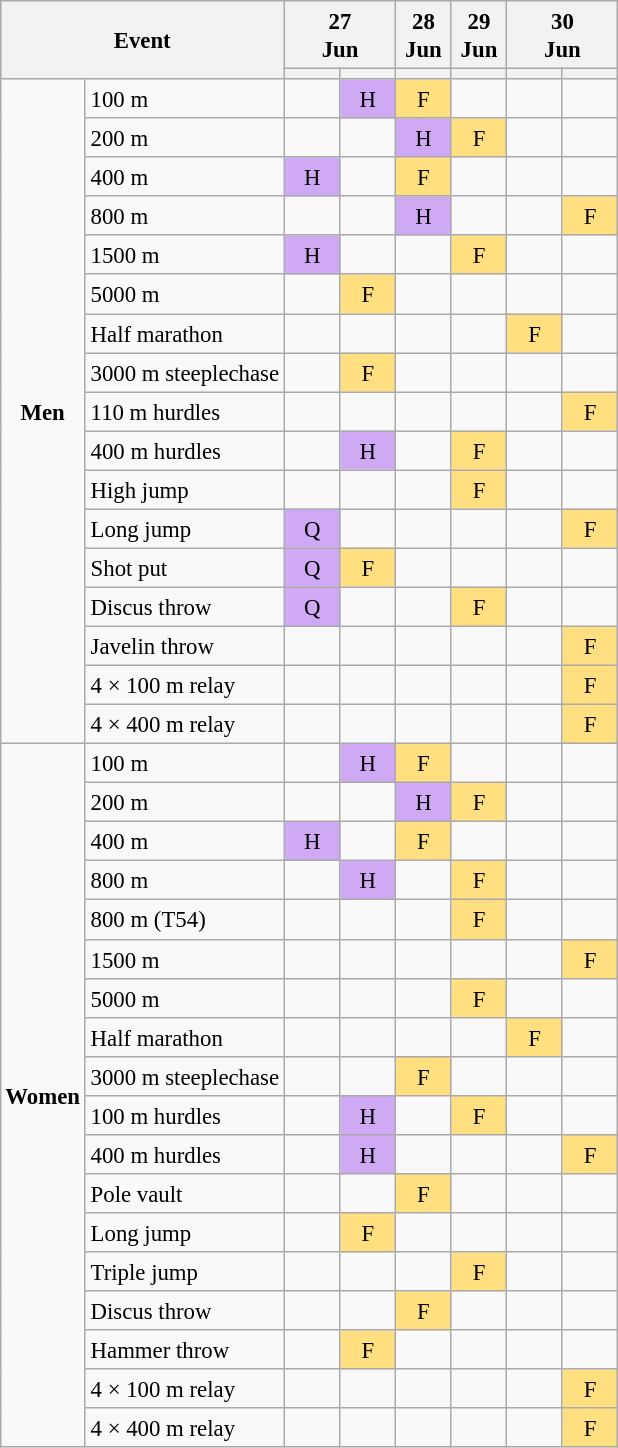<table class="wikitable" style="margin:1em auto; text-align:center; font-size:95%; line-height:1.25em;">
<tr>
<th rowspan=2 colspan=2>Event</th>
<th colspan="2">27<br>Jun</th>
<th>28<br>Jun</th>
<th>29<br>Jun</th>
<th colspan="2">30<br>Jun</th>
</tr>
<tr>
<th style="width:30px;"></th>
<th style="width:30px;"></th>
<th style="width:30px;"></th>
<th style="width:30px;"></th>
<th style="width:30px;"></th>
<th style="width:30px;"></th>
</tr>
<tr>
<td rowspan="17"><strong>Men</strong></td>
<td align="left">100 m</td>
<td></td>
<td style="background-color:#D0A9F5">H</td>
<td style="background-color:#FFDF80">F</td>
<td></td>
<td></td>
<td></td>
</tr>
<tr>
<td align="left">200 m</td>
<td></td>
<td></td>
<td style="background-color:#D0A9F5">H</td>
<td style="background-color:#FFDF80">F</td>
<td></td>
<td></td>
</tr>
<tr>
<td align="left">400 m</td>
<td style="background-color:#D0A9F5">H</td>
<td></td>
<td style="background-color:#FFDF80">F</td>
<td></td>
<td></td>
<td></td>
</tr>
<tr>
<td align="left">800 m</td>
<td></td>
<td></td>
<td style="background-color:#D0A9F5">H</td>
<td></td>
<td></td>
<td style="background-color:#FFDF80">F</td>
</tr>
<tr>
<td align="left">1500 m</td>
<td style="background-color:#D0A9F5">H</td>
<td></td>
<td></td>
<td style="background-color:#FFDF80">F</td>
<td></td>
<td></td>
</tr>
<tr>
<td align="left">5000 m</td>
<td></td>
<td style="background-color:#FFDF80">F</td>
<td></td>
<td></td>
<td></td>
<td></td>
</tr>
<tr>
<td align="left">Half marathon</td>
<td></td>
<td></td>
<td></td>
<td></td>
<td style="background-color:#FFDF80">F</td>
<td></td>
</tr>
<tr>
<td align="left">3000 m steeplechase</td>
<td></td>
<td style="background-color:#FFDF80">F</td>
<td></td>
<td></td>
<td></td>
<td></td>
</tr>
<tr>
<td align="left">110 m hurdles</td>
<td></td>
<td></td>
<td></td>
<td></td>
<td></td>
<td style="background-color:#FFDF80">F</td>
</tr>
<tr>
<td align="left">400 m hurdles</td>
<td></td>
<td style="background-color:#D0A9F5">H</td>
<td></td>
<td style="background-color:#FFDF80">F</td>
<td></td>
<td></td>
</tr>
<tr>
<td align="left">High jump</td>
<td></td>
<td></td>
<td></td>
<td style="background-color:#FFDF80">F</td>
<td></td>
<td></td>
</tr>
<tr>
<td align="left">Long jump</td>
<td style="background-color:#D0A9F5">Q</td>
<td></td>
<td></td>
<td></td>
<td></td>
<td style="background-color:#FFDF80">F</td>
</tr>
<tr>
<td align="left">Shot put</td>
<td style="background-color:#D0A9F5">Q</td>
<td style="background-color:#FFDF80">F</td>
<td></td>
<td></td>
<td></td>
<td></td>
</tr>
<tr>
<td align="left">Discus throw</td>
<td style="background-color:#D0A9F5">Q</td>
<td></td>
<td></td>
<td style="background-color:#FFDF80">F</td>
<td></td>
<td></td>
</tr>
<tr>
<td align="left">Javelin throw</td>
<td></td>
<td></td>
<td></td>
<td></td>
<td></td>
<td style="background-color:#FFDF80">F</td>
</tr>
<tr>
<td align="left">4 × 100 m relay</td>
<td></td>
<td></td>
<td></td>
<td></td>
<td></td>
<td style="background-color:#FFDF80">F</td>
</tr>
<tr>
<td align="left">4 × 400 m relay</td>
<td></td>
<td></td>
<td></td>
<td></td>
<td></td>
<td style="background-color:#FFDF80">F</td>
</tr>
<tr>
<td rowspan="18"><strong>Women</strong></td>
<td align="left">100 m</td>
<td></td>
<td style="background-color:#D0A9F5">H</td>
<td style="background-color:#FFDF80">F</td>
<td></td>
<td></td>
<td></td>
</tr>
<tr>
<td align="left">200 m</td>
<td></td>
<td></td>
<td style="background-color:#D0A9F5">H</td>
<td style="background-color:#FFDF80">F</td>
<td></td>
<td></td>
</tr>
<tr>
<td align="left">400 m</td>
<td style="background-color:#D0A9F5">H</td>
<td></td>
<td style="background-color:#FFDF80">F</td>
<td></td>
<td></td>
<td></td>
</tr>
<tr>
<td align="left">800 m</td>
<td></td>
<td style="background-color:#D0A9F5">H</td>
<td></td>
<td style="background-color:#FFDF80">F</td>
<td></td>
<td></td>
</tr>
<tr>
<td align="left">800 m (T54)</td>
<td></td>
<td></td>
<td></td>
<td style="background-color:#FFDF80">F</td>
<td></td>
<td></td>
</tr>
<tr>
<td align="left">1500 m</td>
<td></td>
<td></td>
<td></td>
<td></td>
<td></td>
<td style="background-color:#FFDF80">F</td>
</tr>
<tr>
<td align="left">5000 m</td>
<td></td>
<td></td>
<td></td>
<td style="background-color:#FFDF80">F</td>
<td></td>
<td></td>
</tr>
<tr>
<td align="left">Half marathon</td>
<td></td>
<td></td>
<td></td>
<td></td>
<td style="background-color:#FFDF80">F</td>
<td></td>
</tr>
<tr>
<td align="left">3000 m steeplechase</td>
<td></td>
<td></td>
<td style="background-color:#FFDF80">F</td>
<td></td>
<td></td>
<td></td>
</tr>
<tr>
<td align="left">100 m hurdles</td>
<td></td>
<td style="background-color:#D0A9F5">H</td>
<td></td>
<td style="background-color:#FFDF80">F</td>
<td></td>
<td></td>
</tr>
<tr>
<td align="left">400 m hurdles</td>
<td></td>
<td style="background-color:#D0A9F5">H</td>
<td></td>
<td></td>
<td></td>
<td style="background-color:#FFDF80">F</td>
</tr>
<tr>
<td align="left">Pole vault</td>
<td></td>
<td></td>
<td style="background-color:#FFDF80">F</td>
<td></td>
<td></td>
<td></td>
</tr>
<tr>
<td align="left">Long jump</td>
<td></td>
<td style="background-color:#FFDF80">F</td>
<td></td>
<td></td>
<td></td>
<td></td>
</tr>
<tr>
<td align="left">Triple jump</td>
<td></td>
<td></td>
<td></td>
<td style="background-color:#FFDF80">F</td>
<td></td>
<td></td>
</tr>
<tr>
<td align="left">Discus throw</td>
<td></td>
<td></td>
<td style="background-color:#FFDF80">F</td>
<td></td>
<td></td>
<td></td>
</tr>
<tr>
<td align="left">Hammer throw</td>
<td></td>
<td style="background-color:#FFDF80">F</td>
<td></td>
<td></td>
<td></td>
<td></td>
</tr>
<tr>
<td align="left">4 × 100 m relay</td>
<td></td>
<td></td>
<td></td>
<td></td>
<td></td>
<td style="background-color:#FFDF80">F</td>
</tr>
<tr>
<td align="left">4 × 400 m relay</td>
<td></td>
<td></td>
<td></td>
<td></td>
<td></td>
<td style="background-color:#FFDF80">F</td>
</tr>
</table>
